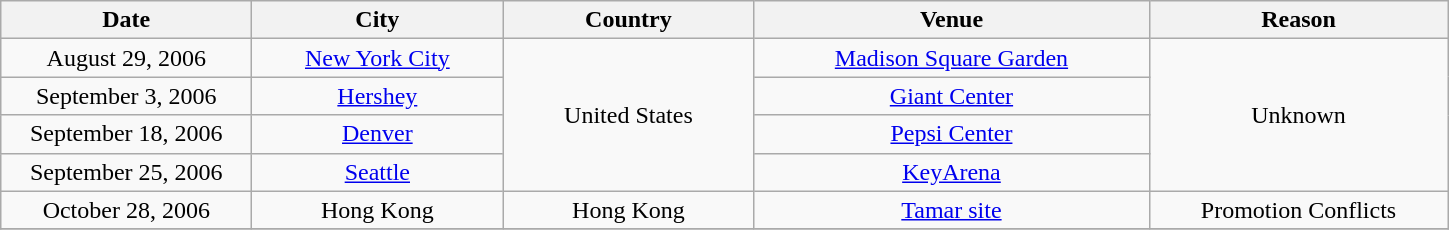<table class="wikitable" style="text-align:center;">
<tr>
<th scope="col" style="width:10em;">Date</th>
<th scope="col" style="width:10em;">City</th>
<th scope="col" style="width:10em;">Country</th>
<th scope="col" style="width:16em;">Venue</th>
<th scope="col" style="width:12em;">Reason</th>
</tr>
<tr>
<td>August 29, 2006</td>
<td><a href='#'>New York City</a></td>
<td rowspan=4>United States</td>
<td><a href='#'>Madison Square Garden</a></td>
<td rowspan=4>Unknown </td>
</tr>
<tr>
<td>September 3, 2006</td>
<td><a href='#'>Hershey</a></td>
<td><a href='#'>Giant Center</a></td>
</tr>
<tr>
<td>September 18, 2006</td>
<td><a href='#'>Denver</a></td>
<td><a href='#'>Pepsi Center</a></td>
</tr>
<tr>
<td>September 25, 2006</td>
<td><a href='#'>Seattle</a></td>
<td><a href='#'>KeyArena</a></td>
</tr>
<tr>
<td>October 28, 2006</td>
<td>Hong Kong</td>
<td>Hong Kong</td>
<td><a href='#'>Tamar site</a></td>
<td>Promotion Conflicts</td>
</tr>
<tr>
</tr>
</table>
